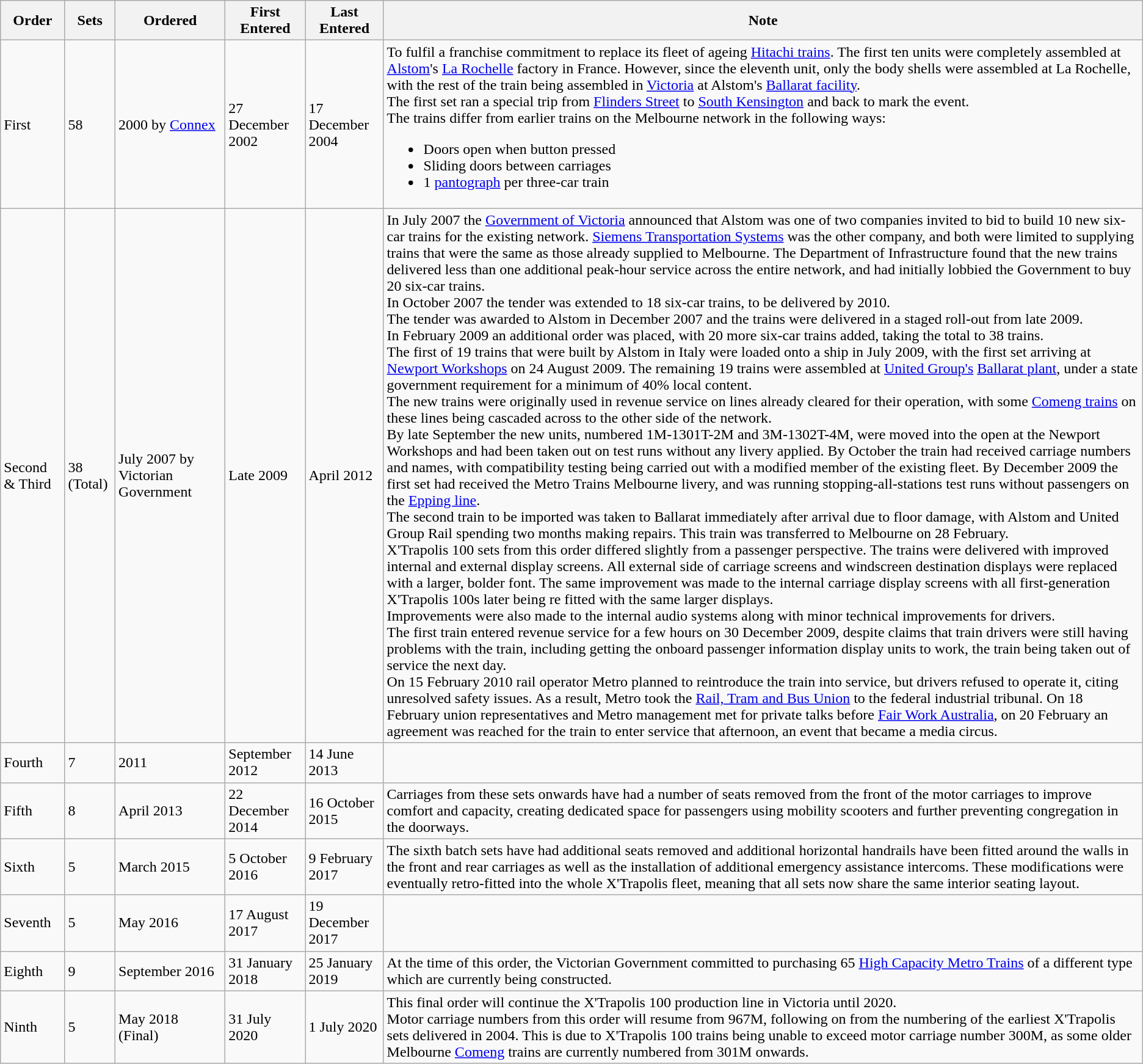<table class="wikitable">
<tr>
<th>Order</th>
<th>Sets</th>
<th>Ordered</th>
<th>First Entered</th>
<th>Last Entered</th>
<th>Note</th>
</tr>
<tr>
<td>First</td>
<td>58</td>
<td>2000 by <a href='#'>Connex</a></td>
<td>27 December 2002</td>
<td>17 December 2004</td>
<td>To fulfil a franchise commitment to replace its fleet of ageing <a href='#'>Hitachi trains</a>. The first ten units were completely assembled at <a href='#'>Alstom</a>'s <a href='#'>La Rochelle</a> factory in France. However, since the eleventh unit, only the body shells were assembled at La Rochelle, with the rest of the train being assembled in <a href='#'>Victoria</a> at Alstom's <a href='#'>Ballarat facility</a>.<br>The first set ran a special trip from <a href='#'>Flinders Street</a> to <a href='#'>South Kensington</a> and back to mark the event.<br>The trains differ from earlier trains on the Melbourne network in the following ways:<ul><li>Doors open when button pressed</li><li>Sliding doors between carriages</li><li>1 <a href='#'>pantograph</a> per three-car train</li></ul></td>
</tr>
<tr>
<td>Second & Third</td>
<td>38 (Total)</td>
<td>July 2007 by Victorian Government</td>
<td>Late 2009</td>
<td>April 2012</td>
<td>In July 2007 the <a href='#'>Government of Victoria</a> announced that Alstom was one of two companies invited to bid to build 10 new six-car trains for the existing network. <a href='#'>Siemens Transportation Systems</a> was the other company, and both were limited to supplying trains that were the same as those already supplied to Melbourne. The Department of Infrastructure found that the new trains delivered less than one additional peak-hour service across the entire network, and had initially lobbied the Government to buy 20 six-car trains.<br>In October 2007 the tender was extended to 18 six-car trains, to be delivered by 2010.<br>The tender was awarded to Alstom in December 2007 and the trains were delivered in a staged roll-out from late 2009.<br>In February 2009 an additional order was placed, with 20 more six-car trains added, taking the total to 38 trains.<br>The first of 19 trains that were built by Alstom in Italy were loaded onto a ship in July 2009, with the first set arriving at <a href='#'>Newport Workshops</a> on 24 August 2009. The remaining 19 trains were assembled at <a href='#'>United Group's</a> <a href='#'>Ballarat plant</a>, under a state government requirement for a minimum of 40% local content.<br>The new trains were originally used in revenue service on lines already cleared for their operation, with some <a href='#'>Comeng trains</a> on these lines being cascaded across to the other side of the network.<br>By late September the new units, numbered 1M-1301T-2M and 3M-1302T-4M, were moved into the open at the Newport Workshops and had been taken out on test runs without any livery applied. By October the train had received carriage numbers and names, with compatibility testing being carried out with a modified member of the existing fleet. By December 2009 the first set had received the Metro Trains Melbourne livery, and was running stopping-all-stations test runs without passengers on the <a href='#'>Epping line</a>.<br>The second train to be imported was taken to Ballarat immediately after arrival due to floor damage, with Alstom and United Group Rail spending two months making repairs. This train was transferred to Melbourne on 28 February.<br>X'Trapolis 100 sets from this order differed slightly from a passenger perspective. The trains were delivered with improved internal and external display screens. All external side of carriage screens and windscreen destination displays were replaced with a larger, bolder font. The same improvement was made to the internal carriage display screens with all first-generation X'Trapolis 100s later being re fitted with the same larger displays.<br>Improvements were also made to the internal audio systems along with minor technical improvements for drivers.<br>The first train entered revenue service for a few hours on 30 December 2009, despite claims that train drivers were still having problems with the train, including getting the onboard passenger information display units to work, the train being taken out of service the next day.<br>On 15 February 2010 rail operator Metro planned to reintroduce the train into service, but drivers refused to operate it, citing unresolved safety issues. As a result, Metro took the <a href='#'>Rail, Tram and Bus Union</a> to the federal industrial tribunal. On 18 February union representatives and Metro management met for private talks before <a href='#'>Fair Work Australia</a>, on 20 February an agreement was reached for the train to enter service that afternoon, an event that became a media circus.</td>
</tr>
<tr>
<td>Fourth</td>
<td>7</td>
<td>2011</td>
<td>September 2012</td>
<td>14 June 2013</td>
<td></td>
</tr>
<tr>
<td>Fifth</td>
<td>8</td>
<td>April 2013</td>
<td>22 December 2014</td>
<td>16 October 2015</td>
<td>Carriages from these sets onwards have had a number of seats removed from the front of the motor carriages to improve comfort and capacity, creating dedicated space for passengers using mobility scooters and further preventing congregation in the doorways.</td>
</tr>
<tr>
<td>Sixth</td>
<td>5</td>
<td>March 2015</td>
<td>5 October 2016</td>
<td>9 February 2017</td>
<td>The sixth batch sets have had additional seats removed and additional horizontal handrails have been fitted around the walls in the front and rear carriages as well as the installation of additional emergency assistance intercoms. These modifications were eventually retro-fitted into the whole X'Trapolis fleet, meaning that all sets now share the same interior seating layout.</td>
</tr>
<tr>
<td>Seventh</td>
<td>5</td>
<td>May 2016</td>
<td>17 August 2017</td>
<td>19 December 2017</td>
<td></td>
</tr>
<tr>
<td>Eighth</td>
<td>9</td>
<td>September 2016</td>
<td>31 January 2018</td>
<td>25 January 2019</td>
<td>At the time of this order, the Victorian Government committed to purchasing 65 <a href='#'>High Capacity Metro Trains</a> of a different type which are currently being constructed.<br></td>
</tr>
<tr>
<td>Ninth</td>
<td>5</td>
<td>May 2018 (Final)</td>
<td>31 July 2020</td>
<td>1 July 2020</td>
<td>This final order will continue the X'Trapolis 100 production line in Victoria until 2020.<br>Motor carriage numbers from this order will resume from 967M, following on from the numbering of the earliest X'Trapolis sets delivered in 2004. This is due to X'Trapolis 100 trains being unable to exceed motor carriage number 300M, as some older Melbourne <a href='#'>Comeng</a> trains are currently numbered from 301M onwards.</td>
</tr>
</table>
